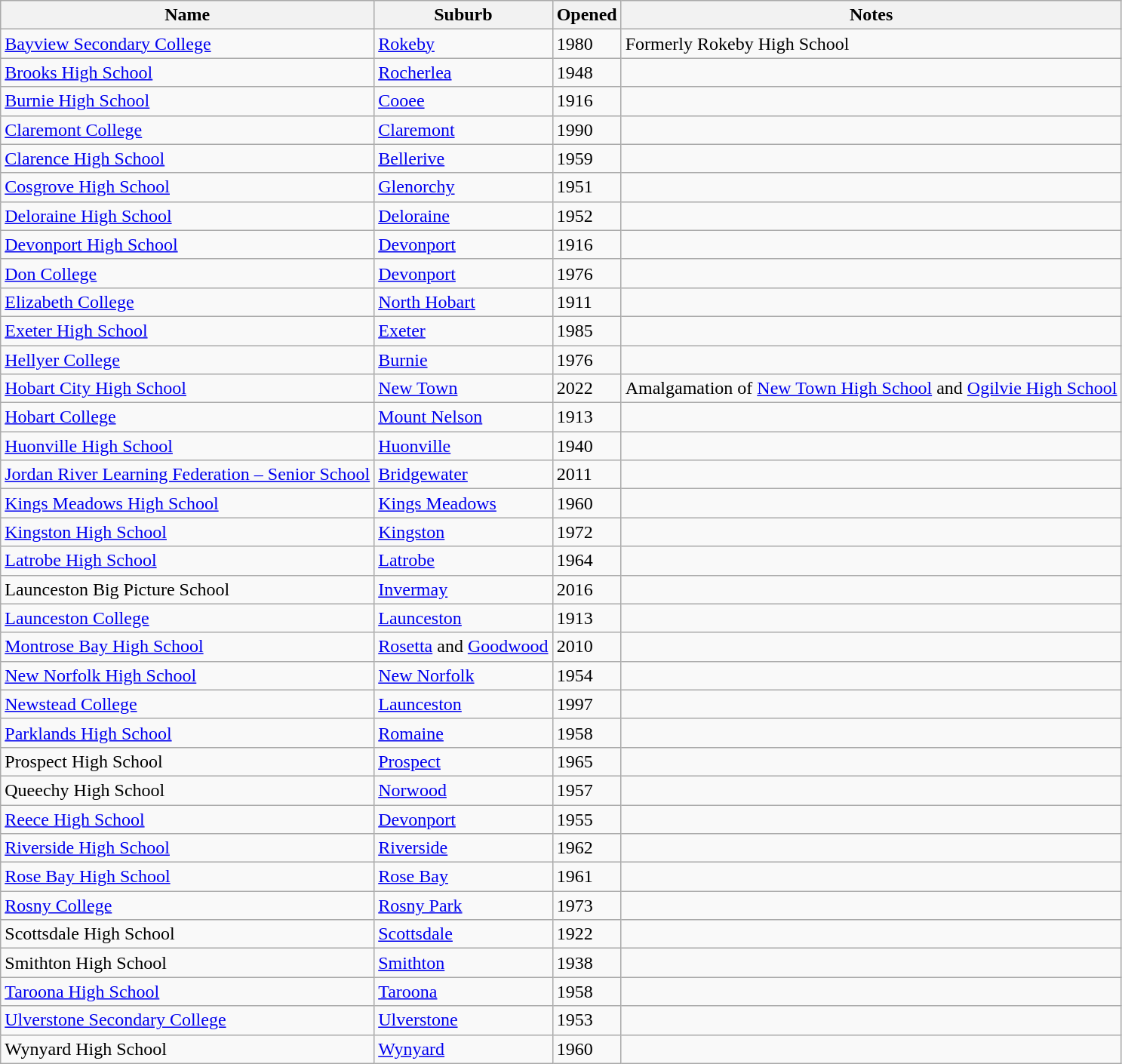<table class="wikitable sortable">
<tr>
<th>Name</th>
<th>Suburb</th>
<th>Opened</th>
<th>Notes</th>
</tr>
<tr>
<td><a href='#'>Bayview Secondary College</a></td>
<td><a href='#'>Rokeby</a></td>
<td>1980</td>
<td>Formerly Rokeby High School</td>
</tr>
<tr>
<td><a href='#'>Brooks High School</a></td>
<td><a href='#'>Rocherlea</a></td>
<td>1948</td>
<td></td>
</tr>
<tr>
<td><a href='#'>Burnie High School</a></td>
<td><a href='#'>Cooee</a></td>
<td>1916</td>
<td></td>
</tr>
<tr>
<td><a href='#'>Claremont College</a></td>
<td><a href='#'>Claremont</a></td>
<td>1990</td>
<td></td>
</tr>
<tr>
<td><a href='#'>Clarence High School</a></td>
<td><a href='#'>Bellerive</a></td>
<td>1959</td>
<td></td>
</tr>
<tr>
<td><a href='#'>Cosgrove High School</a></td>
<td><a href='#'>Glenorchy</a></td>
<td>1951</td>
<td></td>
</tr>
<tr>
<td><a href='#'>Deloraine High School</a></td>
<td><a href='#'>Deloraine</a></td>
<td>1952</td>
<td></td>
</tr>
<tr>
<td><a href='#'>Devonport High School</a></td>
<td><a href='#'>Devonport</a></td>
<td>1916</td>
<td></td>
</tr>
<tr>
<td><a href='#'>Don College</a></td>
<td><a href='#'>Devonport</a></td>
<td>1976</td>
<td></td>
</tr>
<tr>
<td><a href='#'>Elizabeth College</a></td>
<td><a href='#'>North Hobart</a></td>
<td>1911</td>
<td></td>
</tr>
<tr>
<td><a href='#'>Exeter High School</a></td>
<td><a href='#'>Exeter</a></td>
<td>1985</td>
<td></td>
</tr>
<tr>
<td><a href='#'>Hellyer College</a></td>
<td><a href='#'>Burnie</a></td>
<td>1976</td>
<td></td>
</tr>
<tr>
<td><a href='#'>Hobart City High School</a></td>
<td><a href='#'>New Town</a></td>
<td>2022</td>
<td>Amalgamation of <a href='#'>New Town High School</a> and <a href='#'>Ogilvie High School</a></td>
</tr>
<tr>
<td><a href='#'>Hobart College</a></td>
<td><a href='#'>Mount Nelson</a></td>
<td>1913</td>
<td></td>
</tr>
<tr>
<td><a href='#'>Huonville High School</a></td>
<td><a href='#'>Huonville</a></td>
<td>1940</td>
<td></td>
</tr>
<tr>
<td><a href='#'>Jordan River Learning Federation – Senior School</a></td>
<td><a href='#'>Bridgewater</a></td>
<td>2011</td>
<td></td>
</tr>
<tr>
<td><a href='#'>Kings Meadows High School</a></td>
<td><a href='#'>Kings Meadows</a></td>
<td>1960</td>
<td></td>
</tr>
<tr>
<td><a href='#'>Kingston High School</a></td>
<td><a href='#'>Kingston</a></td>
<td>1972</td>
<td></td>
</tr>
<tr>
<td><a href='#'>Latrobe High School</a></td>
<td><a href='#'>Latrobe</a></td>
<td>1964</td>
<td></td>
</tr>
<tr>
<td>Launceston Big Picture School</td>
<td><a href='#'>Invermay</a></td>
<td>2016</td>
<td></td>
</tr>
<tr>
<td><a href='#'>Launceston College</a></td>
<td><a href='#'>Launceston</a></td>
<td>1913</td>
<td></td>
</tr>
<tr>
<td><a href='#'>Montrose Bay High School</a></td>
<td><a href='#'>Rosetta</a> and <a href='#'>Goodwood</a></td>
<td>2010</td>
<td></td>
</tr>
<tr>
<td><a href='#'>New Norfolk High School</a></td>
<td><a href='#'>New Norfolk</a></td>
<td>1954</td>
<td></td>
</tr>
<tr>
<td><a href='#'>Newstead College</a></td>
<td><a href='#'>Launceston</a></td>
<td>1997</td>
<td></td>
</tr>
<tr>
<td><a href='#'>Parklands High School</a></td>
<td><a href='#'>Romaine</a></td>
<td>1958</td>
<td></td>
</tr>
<tr>
<td>Prospect High School</td>
<td><a href='#'>Prospect</a></td>
<td>1965</td>
<td></td>
</tr>
<tr>
<td>Queechy High School</td>
<td><a href='#'>Norwood</a></td>
<td>1957</td>
<td></td>
</tr>
<tr>
<td><a href='#'>Reece High School</a></td>
<td><a href='#'>Devonport</a></td>
<td>1955</td>
<td></td>
</tr>
<tr>
<td><a href='#'>Riverside High School</a></td>
<td><a href='#'>Riverside</a></td>
<td>1962</td>
<td></td>
</tr>
<tr>
<td><a href='#'>Rose Bay High School</a></td>
<td><a href='#'>Rose Bay</a></td>
<td>1961</td>
<td></td>
</tr>
<tr>
<td><a href='#'>Rosny College</a></td>
<td><a href='#'>Rosny Park</a></td>
<td>1973</td>
<td></td>
</tr>
<tr>
<td>Scottsdale High School</td>
<td><a href='#'>Scottsdale</a></td>
<td>1922</td>
<td></td>
</tr>
<tr>
<td>Smithton High School</td>
<td><a href='#'>Smithton</a></td>
<td>1938</td>
<td></td>
</tr>
<tr>
<td><a href='#'>Taroona High School</a></td>
<td><a href='#'>Taroona</a></td>
<td>1958</td>
<td></td>
</tr>
<tr>
<td><a href='#'>Ulverstone Secondary College</a></td>
<td><a href='#'>Ulverstone</a></td>
<td>1953</td>
<td></td>
</tr>
<tr>
<td>Wynyard High School</td>
<td><a href='#'>Wynyard</a></td>
<td>1960</td>
<td></td>
</tr>
</table>
